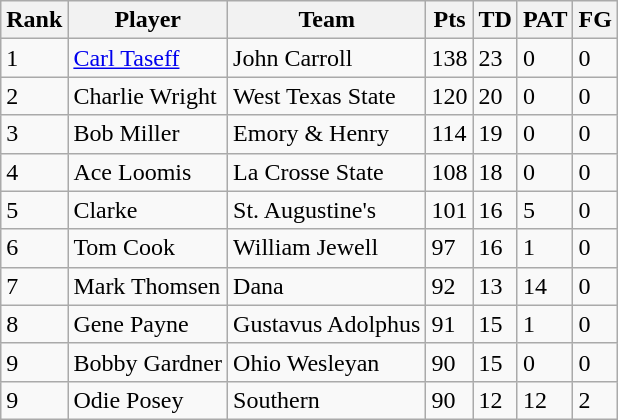<table class="wikitable sortable">
<tr>
<th>Rank</th>
<th>Player</th>
<th>Team</th>
<th>Pts</th>
<th>TD</th>
<th>PAT</th>
<th>FG</th>
</tr>
<tr>
<td>1</td>
<td><a href='#'>Carl Taseff</a></td>
<td>John Carroll</td>
<td>138</td>
<td>23</td>
<td>0</td>
<td>0</td>
</tr>
<tr>
<td>2</td>
<td>Charlie Wright</td>
<td>West Texas State</td>
<td>120</td>
<td>20</td>
<td>0</td>
<td>0</td>
</tr>
<tr>
<td>3</td>
<td>Bob Miller</td>
<td>Emory & Henry</td>
<td>114</td>
<td>19</td>
<td>0</td>
<td>0</td>
</tr>
<tr>
<td>4</td>
<td>Ace Loomis</td>
<td>La Crosse State</td>
<td>108</td>
<td>18</td>
<td>0</td>
<td>0</td>
</tr>
<tr>
<td>5</td>
<td>Clarke</td>
<td>St. Augustine's</td>
<td>101</td>
<td>16</td>
<td>5</td>
<td>0</td>
</tr>
<tr>
<td>6</td>
<td>Tom Cook</td>
<td>William Jewell</td>
<td>97</td>
<td>16</td>
<td>1</td>
<td>0</td>
</tr>
<tr>
<td>7</td>
<td>Mark Thomsen</td>
<td>Dana</td>
<td>92</td>
<td>13</td>
<td>14</td>
<td>0</td>
</tr>
<tr>
<td>8</td>
<td>Gene Payne</td>
<td>Gustavus Adolphus</td>
<td>91</td>
<td>15</td>
<td>1</td>
<td>0</td>
</tr>
<tr>
<td>9</td>
<td>Bobby Gardner</td>
<td>Ohio Wesleyan</td>
<td>90</td>
<td>15</td>
<td>0</td>
<td>0</td>
</tr>
<tr>
<td>9</td>
<td>Odie Posey</td>
<td>Southern</td>
<td>90</td>
<td>12</td>
<td>12</td>
<td>2</td>
</tr>
</table>
